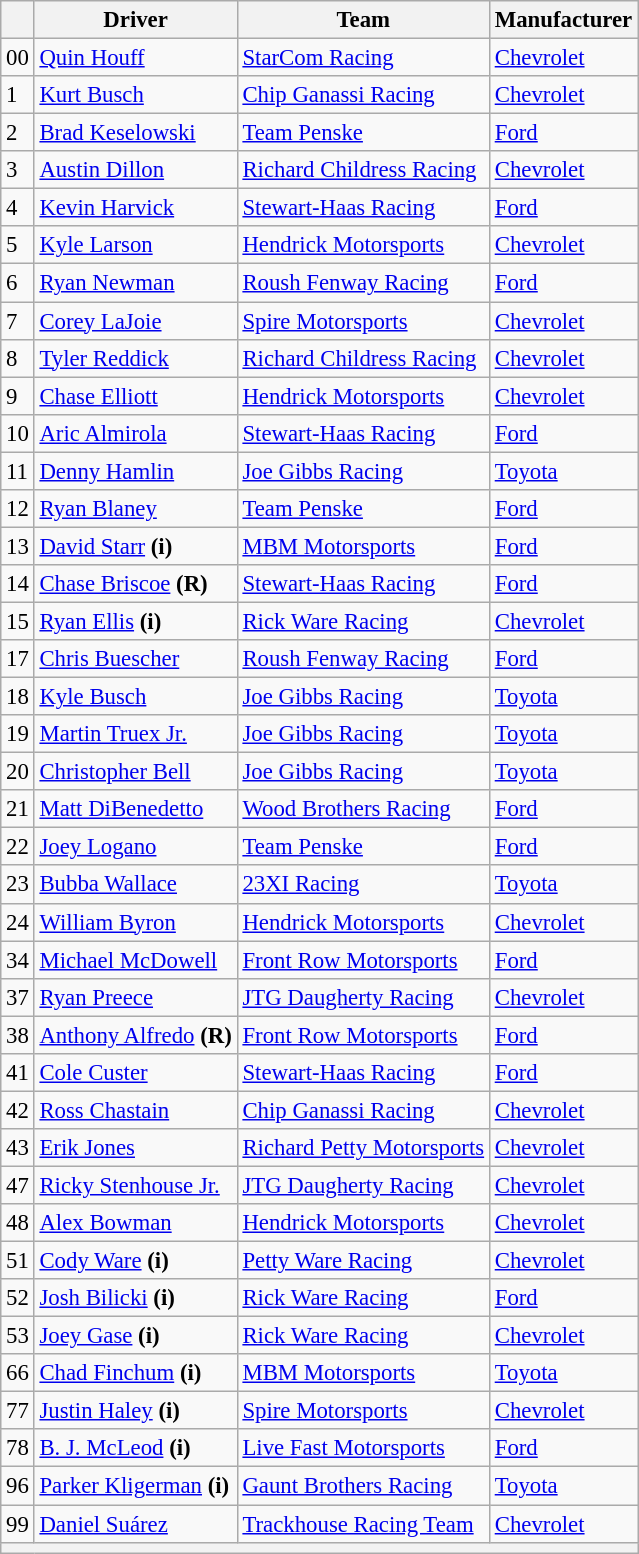<table class="wikitable" style="font-size:95%">
<tr>
<th></th>
<th>Driver</th>
<th>Team</th>
<th>Manufacturer</th>
</tr>
<tr>
<td>00</td>
<td><a href='#'>Quin Houff</a></td>
<td><a href='#'>StarCom Racing</a></td>
<td><a href='#'>Chevrolet</a></td>
</tr>
<tr>
<td>1</td>
<td><a href='#'>Kurt Busch</a></td>
<td><a href='#'>Chip Ganassi Racing</a></td>
<td><a href='#'>Chevrolet</a></td>
</tr>
<tr>
<td>2</td>
<td><a href='#'>Brad Keselowski</a></td>
<td><a href='#'>Team Penske</a></td>
<td><a href='#'>Ford</a></td>
</tr>
<tr>
<td>3</td>
<td><a href='#'>Austin Dillon</a></td>
<td><a href='#'>Richard Childress Racing</a></td>
<td><a href='#'>Chevrolet</a></td>
</tr>
<tr>
<td>4</td>
<td><a href='#'>Kevin Harvick</a></td>
<td><a href='#'>Stewart-Haas Racing</a></td>
<td><a href='#'>Ford</a></td>
</tr>
<tr>
<td>5</td>
<td><a href='#'>Kyle Larson</a></td>
<td><a href='#'>Hendrick Motorsports</a></td>
<td><a href='#'>Chevrolet</a></td>
</tr>
<tr>
<td>6</td>
<td><a href='#'>Ryan Newman</a></td>
<td><a href='#'>Roush Fenway Racing</a></td>
<td><a href='#'>Ford</a></td>
</tr>
<tr>
<td>7</td>
<td><a href='#'>Corey LaJoie</a></td>
<td><a href='#'>Spire Motorsports</a></td>
<td><a href='#'>Chevrolet</a></td>
</tr>
<tr>
<td>8</td>
<td><a href='#'>Tyler Reddick</a></td>
<td><a href='#'>Richard Childress Racing</a></td>
<td><a href='#'>Chevrolet</a></td>
</tr>
<tr>
<td>9</td>
<td><a href='#'>Chase Elliott</a></td>
<td><a href='#'>Hendrick Motorsports</a></td>
<td><a href='#'>Chevrolet</a></td>
</tr>
<tr>
<td>10</td>
<td><a href='#'>Aric Almirola</a></td>
<td><a href='#'>Stewart-Haas Racing</a></td>
<td><a href='#'>Ford</a></td>
</tr>
<tr>
<td>11</td>
<td><a href='#'>Denny Hamlin</a></td>
<td><a href='#'>Joe Gibbs Racing</a></td>
<td><a href='#'>Toyota</a></td>
</tr>
<tr>
<td>12</td>
<td><a href='#'>Ryan Blaney</a></td>
<td><a href='#'>Team Penske</a></td>
<td><a href='#'>Ford</a></td>
</tr>
<tr>
<td>13</td>
<td><a href='#'>David Starr</a> <strong>(i)</strong></td>
<td><a href='#'>MBM Motorsports</a></td>
<td><a href='#'>Ford</a></td>
</tr>
<tr>
<td>14</td>
<td><a href='#'>Chase Briscoe</a> <strong>(R)</strong></td>
<td><a href='#'>Stewart-Haas Racing</a></td>
<td><a href='#'>Ford</a></td>
</tr>
<tr>
<td>15</td>
<td><a href='#'>Ryan Ellis</a> <strong>(i)</strong></td>
<td><a href='#'>Rick Ware Racing</a></td>
<td><a href='#'>Chevrolet</a></td>
</tr>
<tr>
<td>17</td>
<td><a href='#'>Chris Buescher</a></td>
<td><a href='#'>Roush Fenway Racing</a></td>
<td><a href='#'>Ford</a></td>
</tr>
<tr>
<td>18</td>
<td><a href='#'>Kyle Busch</a></td>
<td><a href='#'>Joe Gibbs Racing</a></td>
<td><a href='#'>Toyota</a></td>
</tr>
<tr>
<td>19</td>
<td><a href='#'>Martin Truex Jr.</a></td>
<td><a href='#'>Joe Gibbs Racing</a></td>
<td><a href='#'>Toyota</a></td>
</tr>
<tr>
<td>20</td>
<td><a href='#'>Christopher Bell</a></td>
<td><a href='#'>Joe Gibbs Racing</a></td>
<td><a href='#'>Toyota</a></td>
</tr>
<tr>
<td>21</td>
<td><a href='#'>Matt DiBenedetto</a></td>
<td><a href='#'>Wood Brothers Racing</a></td>
<td><a href='#'>Ford</a></td>
</tr>
<tr>
<td>22</td>
<td><a href='#'>Joey Logano</a></td>
<td><a href='#'>Team Penske</a></td>
<td><a href='#'>Ford</a></td>
</tr>
<tr>
<td>23</td>
<td><a href='#'>Bubba Wallace</a></td>
<td><a href='#'>23XI Racing</a></td>
<td><a href='#'>Toyota</a></td>
</tr>
<tr>
<td>24</td>
<td><a href='#'>William Byron</a></td>
<td><a href='#'>Hendrick Motorsports</a></td>
<td><a href='#'>Chevrolet</a></td>
</tr>
<tr>
<td>34</td>
<td><a href='#'>Michael McDowell</a></td>
<td><a href='#'>Front Row Motorsports</a></td>
<td><a href='#'>Ford</a></td>
</tr>
<tr>
<td>37</td>
<td><a href='#'>Ryan Preece</a></td>
<td><a href='#'>JTG Daugherty Racing</a></td>
<td><a href='#'>Chevrolet</a></td>
</tr>
<tr>
<td>38</td>
<td><a href='#'>Anthony Alfredo</a> <strong>(R)</strong></td>
<td><a href='#'>Front Row Motorsports</a></td>
<td><a href='#'>Ford</a></td>
</tr>
<tr>
<td>41</td>
<td><a href='#'>Cole Custer</a></td>
<td><a href='#'>Stewart-Haas Racing</a></td>
<td><a href='#'>Ford</a></td>
</tr>
<tr>
<td>42</td>
<td><a href='#'>Ross Chastain</a></td>
<td><a href='#'>Chip Ganassi Racing</a></td>
<td><a href='#'>Chevrolet</a></td>
</tr>
<tr>
<td>43</td>
<td><a href='#'>Erik Jones</a></td>
<td><a href='#'>Richard Petty Motorsports</a></td>
<td><a href='#'>Chevrolet</a></td>
</tr>
<tr>
<td>47</td>
<td><a href='#'>Ricky Stenhouse Jr.</a></td>
<td><a href='#'>JTG Daugherty Racing</a></td>
<td><a href='#'>Chevrolet</a></td>
</tr>
<tr>
<td>48</td>
<td><a href='#'>Alex Bowman</a></td>
<td><a href='#'>Hendrick Motorsports</a></td>
<td><a href='#'>Chevrolet</a></td>
</tr>
<tr>
<td>51</td>
<td><a href='#'>Cody Ware</a> <strong>(i)</strong></td>
<td><a href='#'>Petty Ware Racing</a></td>
<td><a href='#'>Chevrolet</a></td>
</tr>
<tr>
<td>52</td>
<td><a href='#'>Josh Bilicki</a> <strong>(i)</strong></td>
<td><a href='#'>Rick Ware Racing</a></td>
<td><a href='#'>Ford</a></td>
</tr>
<tr>
<td>53</td>
<td><a href='#'>Joey Gase</a> <strong>(i)</strong></td>
<td><a href='#'>Rick Ware Racing</a></td>
<td><a href='#'>Chevrolet</a></td>
</tr>
<tr>
<td>66</td>
<td><a href='#'>Chad Finchum</a> <strong>(i)</strong></td>
<td><a href='#'>MBM Motorsports</a></td>
<td><a href='#'>Toyota</a></td>
</tr>
<tr>
<td>77</td>
<td><a href='#'>Justin Haley</a> <strong>(i)</strong></td>
<td><a href='#'>Spire Motorsports</a></td>
<td><a href='#'>Chevrolet</a></td>
</tr>
<tr>
<td>78</td>
<td><a href='#'>B. J. McLeod</a> <strong>(i)</strong></td>
<td><a href='#'>Live Fast Motorsports</a></td>
<td><a href='#'>Ford</a></td>
</tr>
<tr>
<td>96</td>
<td><a href='#'>Parker Kligerman</a> <strong>(i)</strong></td>
<td><a href='#'>Gaunt Brothers Racing</a></td>
<td><a href='#'>Toyota</a></td>
</tr>
<tr>
<td>99</td>
<td><a href='#'>Daniel Suárez</a></td>
<td><a href='#'>Trackhouse Racing Team</a></td>
<td><a href='#'>Chevrolet</a></td>
</tr>
<tr>
<th colspan="4"></th>
</tr>
</table>
